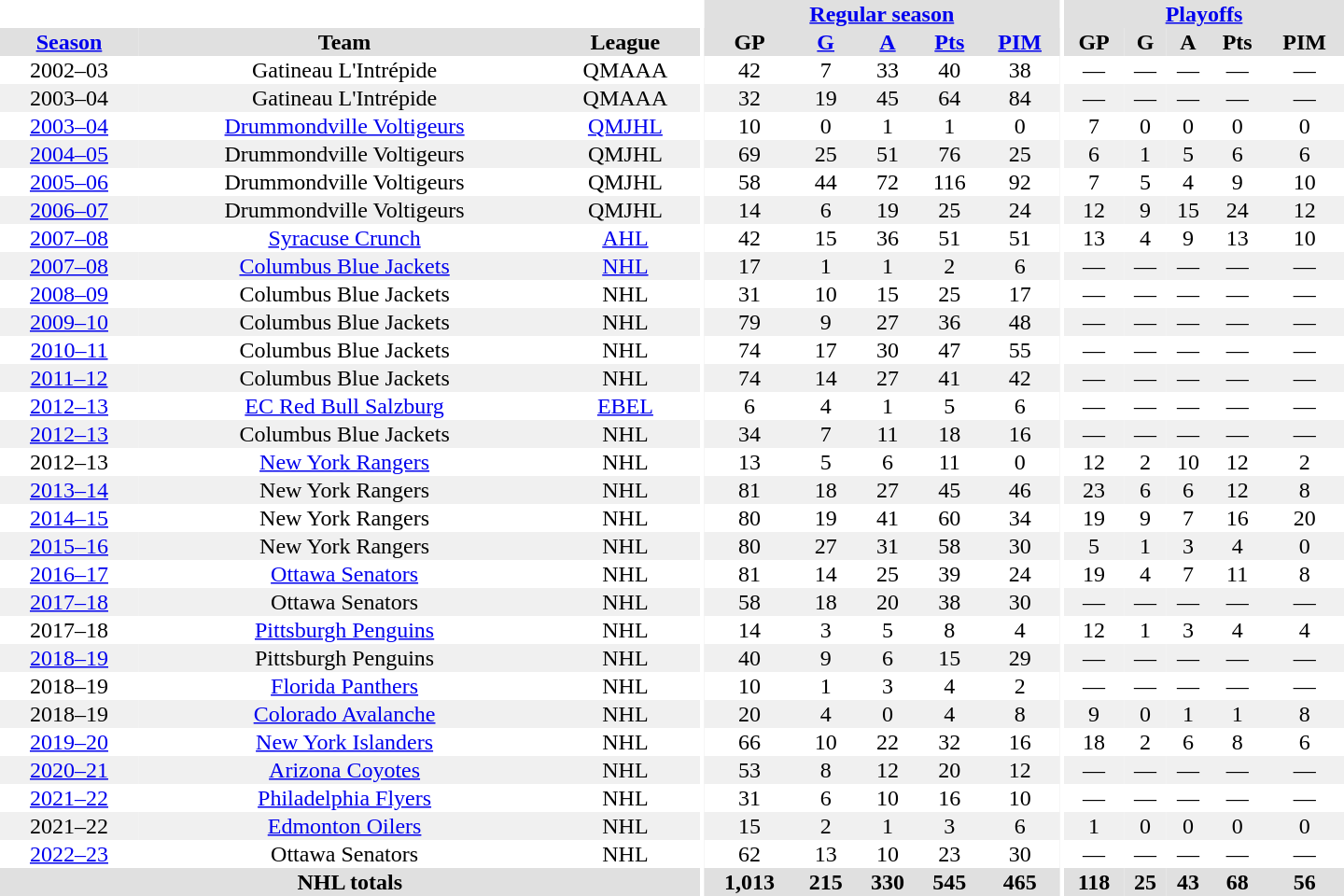<table border="0" cellpadding="1" cellspacing="0" style="text-align:center; width:60em">
<tr bgcolor="#e0e0e0">
<th colspan="3" bgcolor="#ffffff"></th>
<th rowspan="100" bgcolor="#ffffff"></th>
<th colspan="5"><a href='#'>Regular season</a></th>
<th rowspan="100" bgcolor="#ffffff"></th>
<th colspan="5"><a href='#'>Playoffs</a></th>
</tr>
<tr bgcolor="#e0e0e0">
<th><a href='#'>Season</a></th>
<th>Team</th>
<th>League</th>
<th>GP</th>
<th><a href='#'>G</a></th>
<th><a href='#'>A</a></th>
<th><a href='#'>Pts</a></th>
<th><a href='#'>PIM</a></th>
<th>GP</th>
<th>G</th>
<th>A</th>
<th>Pts</th>
<th>PIM</th>
</tr>
<tr>
<td>2002–03</td>
<td>Gatineau L'Intrépide</td>
<td>QMAAA</td>
<td>42</td>
<td>7</td>
<td>33</td>
<td>40</td>
<td>38</td>
<td>—</td>
<td>—</td>
<td>—</td>
<td>—</td>
<td>—</td>
</tr>
<tr bgcolor="#f0f0f0">
<td>2003–04</td>
<td>Gatineau L'Intrépide</td>
<td>QMAAA</td>
<td>32</td>
<td>19</td>
<td>45</td>
<td>64</td>
<td>84</td>
<td>—</td>
<td>—</td>
<td>—</td>
<td>—</td>
<td>—</td>
</tr>
<tr>
<td><a href='#'>2003–04</a></td>
<td><a href='#'>Drummondville Voltigeurs</a></td>
<td><a href='#'>QMJHL</a></td>
<td>10</td>
<td>0</td>
<td>1</td>
<td>1</td>
<td>0</td>
<td>7</td>
<td>0</td>
<td>0</td>
<td>0</td>
<td>0</td>
</tr>
<tr bgcolor="#f0f0f0">
<td><a href='#'>2004–05</a></td>
<td>Drummondville Voltigeurs</td>
<td>QMJHL</td>
<td>69</td>
<td>25</td>
<td>51</td>
<td>76</td>
<td>25</td>
<td>6</td>
<td>1</td>
<td>5</td>
<td>6</td>
<td>6</td>
</tr>
<tr>
<td><a href='#'>2005–06</a></td>
<td>Drummondville Voltigeurs</td>
<td>QMJHL</td>
<td>58</td>
<td>44</td>
<td>72</td>
<td>116</td>
<td>92</td>
<td>7</td>
<td>5</td>
<td>4</td>
<td>9</td>
<td>10</td>
</tr>
<tr bgcolor="#f0f0f0">
<td><a href='#'>2006–07</a></td>
<td>Drummondville Voltigeurs</td>
<td>QMJHL</td>
<td>14</td>
<td>6</td>
<td>19</td>
<td>25</td>
<td>24</td>
<td>12</td>
<td>9</td>
<td>15</td>
<td>24</td>
<td>12</td>
</tr>
<tr>
<td><a href='#'>2007–08</a></td>
<td><a href='#'>Syracuse Crunch</a></td>
<td><a href='#'>AHL</a></td>
<td>42</td>
<td>15</td>
<td>36</td>
<td>51</td>
<td>51</td>
<td>13</td>
<td>4</td>
<td>9</td>
<td>13</td>
<td>10</td>
</tr>
<tr bgcolor="#f0f0f0">
<td><a href='#'>2007–08</a></td>
<td><a href='#'>Columbus Blue Jackets</a></td>
<td><a href='#'>NHL</a></td>
<td>17</td>
<td>1</td>
<td>1</td>
<td>2</td>
<td>6</td>
<td>—</td>
<td>—</td>
<td>—</td>
<td>—</td>
<td>—</td>
</tr>
<tr>
<td><a href='#'>2008–09</a></td>
<td>Columbus Blue Jackets</td>
<td>NHL</td>
<td>31</td>
<td>10</td>
<td>15</td>
<td>25</td>
<td>17</td>
<td>—</td>
<td>—</td>
<td>—</td>
<td>—</td>
<td>—</td>
</tr>
<tr bgcolor="#f0f0f0">
<td><a href='#'>2009–10</a></td>
<td>Columbus Blue Jackets</td>
<td>NHL</td>
<td>79</td>
<td>9</td>
<td>27</td>
<td>36</td>
<td>48</td>
<td>—</td>
<td>—</td>
<td>—</td>
<td>—</td>
<td>—</td>
</tr>
<tr>
<td><a href='#'>2010–11</a></td>
<td>Columbus Blue Jackets</td>
<td>NHL</td>
<td>74</td>
<td>17</td>
<td>30</td>
<td>47</td>
<td>55</td>
<td>—</td>
<td>—</td>
<td>—</td>
<td>—</td>
<td>—</td>
</tr>
<tr bgcolor="#f0f0f0">
<td><a href='#'>2011–12</a></td>
<td>Columbus Blue Jackets</td>
<td>NHL</td>
<td>74</td>
<td>14</td>
<td>27</td>
<td>41</td>
<td>42</td>
<td>—</td>
<td>—</td>
<td>—</td>
<td>—</td>
<td>—</td>
</tr>
<tr>
<td><a href='#'>2012–13</a></td>
<td><a href='#'>EC Red Bull Salzburg</a></td>
<td><a href='#'>EBEL</a></td>
<td>6</td>
<td>4</td>
<td>1</td>
<td>5</td>
<td>6</td>
<td>—</td>
<td>—</td>
<td>—</td>
<td>—</td>
<td>—</td>
</tr>
<tr bgcolor="#f0f0f0">
<td><a href='#'>2012–13</a></td>
<td>Columbus Blue Jackets</td>
<td>NHL</td>
<td>34</td>
<td>7</td>
<td>11</td>
<td>18</td>
<td>16</td>
<td>—</td>
<td>—</td>
<td>—</td>
<td>—</td>
<td>—</td>
</tr>
<tr>
<td>2012–13</td>
<td><a href='#'>New York Rangers</a></td>
<td>NHL</td>
<td>13</td>
<td>5</td>
<td>6</td>
<td>11</td>
<td>0</td>
<td>12</td>
<td>2</td>
<td>10</td>
<td>12</td>
<td>2</td>
</tr>
<tr bgcolor="#f0f0f0">
<td><a href='#'>2013–14</a></td>
<td>New York Rangers</td>
<td>NHL</td>
<td>81</td>
<td>18</td>
<td>27</td>
<td>45</td>
<td>46</td>
<td>23</td>
<td>6</td>
<td>6</td>
<td>12</td>
<td>8</td>
</tr>
<tr>
<td><a href='#'>2014–15</a></td>
<td>New York Rangers</td>
<td>NHL</td>
<td>80</td>
<td>19</td>
<td>41</td>
<td>60</td>
<td>34</td>
<td>19</td>
<td>9</td>
<td>7</td>
<td>16</td>
<td>20</td>
</tr>
<tr bgcolor="#f0f0f0">
<td><a href='#'>2015–16</a></td>
<td>New York Rangers</td>
<td>NHL</td>
<td>80</td>
<td>27</td>
<td>31</td>
<td>58</td>
<td>30</td>
<td>5</td>
<td>1</td>
<td>3</td>
<td>4</td>
<td>0</td>
</tr>
<tr>
<td><a href='#'>2016–17</a></td>
<td><a href='#'>Ottawa Senators</a></td>
<td>NHL</td>
<td>81</td>
<td>14</td>
<td>25</td>
<td>39</td>
<td>24</td>
<td>19</td>
<td>4</td>
<td>7</td>
<td>11</td>
<td>8</td>
</tr>
<tr bgcolor="#f0f0f0">
<td><a href='#'>2017–18</a></td>
<td>Ottawa Senators</td>
<td>NHL</td>
<td>58</td>
<td>18</td>
<td>20</td>
<td>38</td>
<td>30</td>
<td>—</td>
<td>—</td>
<td>—</td>
<td>—</td>
<td>—</td>
</tr>
<tr>
<td>2017–18</td>
<td><a href='#'>Pittsburgh Penguins</a></td>
<td>NHL</td>
<td>14</td>
<td>3</td>
<td>5</td>
<td>8</td>
<td>4</td>
<td>12</td>
<td>1</td>
<td>3</td>
<td>4</td>
<td>4</td>
</tr>
<tr bgcolor="#f0f0f0">
<td><a href='#'>2018–19</a></td>
<td>Pittsburgh Penguins</td>
<td>NHL</td>
<td>40</td>
<td>9</td>
<td>6</td>
<td>15</td>
<td>29</td>
<td>—</td>
<td>—</td>
<td>—</td>
<td>—</td>
<td>—</td>
</tr>
<tr>
<td>2018–19</td>
<td><a href='#'>Florida Panthers</a></td>
<td>NHL</td>
<td>10</td>
<td>1</td>
<td>3</td>
<td>4</td>
<td>2</td>
<td>—</td>
<td>—</td>
<td>—</td>
<td>—</td>
<td>—</td>
</tr>
<tr bgcolor="#f0f0f0">
<td>2018–19</td>
<td><a href='#'>Colorado Avalanche</a></td>
<td>NHL</td>
<td>20</td>
<td>4</td>
<td>0</td>
<td>4</td>
<td>8</td>
<td>9</td>
<td>0</td>
<td>1</td>
<td>1</td>
<td>8</td>
</tr>
<tr>
<td><a href='#'>2019–20</a></td>
<td><a href='#'>New York Islanders</a></td>
<td>NHL</td>
<td>66</td>
<td>10</td>
<td>22</td>
<td>32</td>
<td>16</td>
<td>18</td>
<td>2</td>
<td>6</td>
<td>8</td>
<td>6</td>
</tr>
<tr bgcolor="#f0f0f0">
<td><a href='#'>2020–21</a></td>
<td><a href='#'>Arizona Coyotes</a></td>
<td>NHL</td>
<td>53</td>
<td>8</td>
<td>12</td>
<td>20</td>
<td>12</td>
<td>—</td>
<td>—</td>
<td>—</td>
<td>—</td>
<td>—</td>
</tr>
<tr>
<td><a href='#'>2021–22</a></td>
<td><a href='#'>Philadelphia Flyers</a></td>
<td>NHL</td>
<td>31</td>
<td>6</td>
<td>10</td>
<td>16</td>
<td>10</td>
<td>—</td>
<td>—</td>
<td>—</td>
<td>—</td>
<td>—</td>
</tr>
<tr bgcolor="#f0f0f0">
<td>2021–22</td>
<td><a href='#'>Edmonton Oilers</a></td>
<td>NHL</td>
<td>15</td>
<td>2</td>
<td>1</td>
<td>3</td>
<td>6</td>
<td>1</td>
<td>0</td>
<td>0</td>
<td>0</td>
<td>0</td>
</tr>
<tr>
<td><a href='#'>2022–23</a></td>
<td>Ottawa Senators</td>
<td>NHL</td>
<td>62</td>
<td>13</td>
<td>10</td>
<td>23</td>
<td>30</td>
<td>—</td>
<td>—</td>
<td>—</td>
<td>—</td>
<td>—</td>
</tr>
<tr bgcolor="#e0e0e0">
<th colspan=3>NHL totals</th>
<th>1,013</th>
<th>215</th>
<th>330</th>
<th>545</th>
<th>465</th>
<th>118</th>
<th>25</th>
<th>43</th>
<th>68</th>
<th>56</th>
</tr>
</table>
